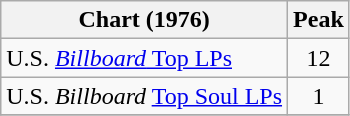<table class="wikitable">
<tr>
<th>Chart (1976)</th>
<th>Peak<br></th>
</tr>
<tr>
<td>U.S. <a href='#'><em>Billboard</em> Top LPs</a></td>
<td align="center">12</td>
</tr>
<tr>
<td>U.S. <em>Billboard</em> <a href='#'>Top Soul LPs</a></td>
<td align="center">1</td>
</tr>
<tr>
</tr>
</table>
